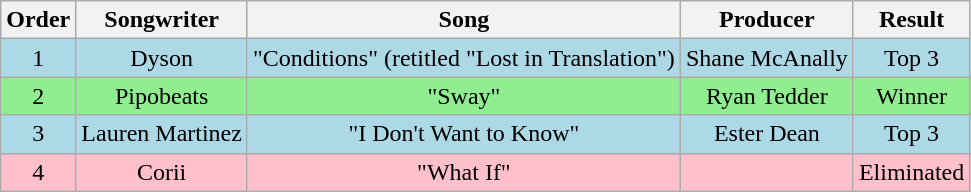<table class="wikitable plainrowheaders" style="text-align:center">
<tr>
<th style="row">Order</th>
<th style="row">Songwriter</th>
<th style="row">Song</th>
<th style="row">Producer</th>
<th style="row">Result</th>
</tr>
<tr style="background:lightblue;">
<td>1</td>
<td>Dyson</td>
<td>"Conditions" (retitled "Lost in Translation")</td>
<td>Shane McAnally</td>
<td>Top 3</td>
</tr>
<tr style="background:lightgreen;">
<td>2</td>
<td>Pipobeats</td>
<td>"Sway"</td>
<td>Ryan Tedder</td>
<td>Winner</td>
</tr>
<tr style="background:lightblue;">
<td>3</td>
<td>Lauren Martinez</td>
<td>"I Don't Want to Know"</td>
<td>Ester Dean</td>
<td>Top 3</td>
</tr>
<tr style="background:pink;">
<td>4</td>
<td>Corii</td>
<td>"What If"</td>
<td></td>
<td>Eliminated</td>
</tr>
</table>
